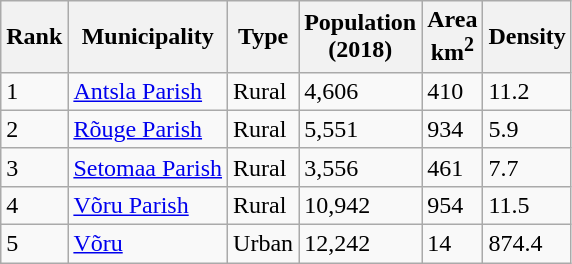<table class="wikitable sortable">
<tr>
<th>Rank</th>
<th>Municipality</th>
<th>Type</th>
<th>Population<br>(2018)</th>
<th>Area<br>km<sup>2</sup></th>
<th>Density</th>
</tr>
<tr>
<td>1</td>
<td><a href='#'>Antsla Parish</a></td>
<td>Rural</td>
<td>4,606</td>
<td>410</td>
<td>11.2</td>
</tr>
<tr>
<td>2</td>
<td><a href='#'>Rõuge Parish</a></td>
<td>Rural</td>
<td>5,551</td>
<td>934</td>
<td>5.9</td>
</tr>
<tr>
<td>3</td>
<td><a href='#'>Setomaa Parish</a></td>
<td>Rural</td>
<td>3,556</td>
<td>461</td>
<td>7.7</td>
</tr>
<tr>
<td>4</td>
<td><a href='#'>Võru Parish</a></td>
<td>Rural</td>
<td>10,942</td>
<td>954</td>
<td>11.5</td>
</tr>
<tr>
<td>5</td>
<td><a href='#'>Võru</a></td>
<td>Urban</td>
<td>12,242</td>
<td>14</td>
<td>874.4</td>
</tr>
</table>
